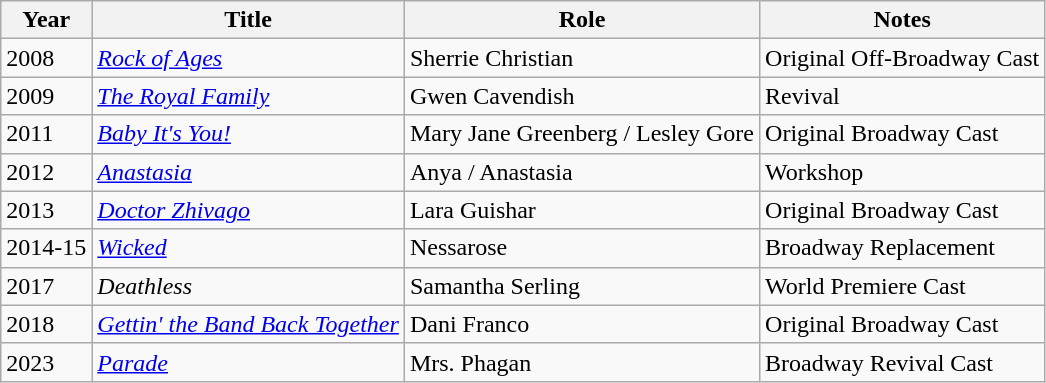<table class="wikitable sortable">
<tr>
<th>Year</th>
<th>Title</th>
<th>Role</th>
<th>Notes</th>
</tr>
<tr>
<td>2008</td>
<td><em><a href='#'>Rock of Ages</a></em></td>
<td>Sherrie Christian</td>
<td>Original Off-Broadway Cast</td>
</tr>
<tr>
<td>2009</td>
<td><em><a href='#'>The Royal Family</a></em></td>
<td>Gwen Cavendish</td>
<td>Revival</td>
</tr>
<tr>
<td>2011</td>
<td><em><a href='#'>Baby It's You!</a></em></td>
<td>Mary Jane Greenberg / Lesley Gore</td>
<td>Original Broadway Cast</td>
</tr>
<tr>
<td>2012</td>
<td><a href='#'><em>Anastasia</em></a></td>
<td>Anya / Anastasia</td>
<td>Workshop</td>
</tr>
<tr>
<td>2013</td>
<td><em><a href='#'>Doctor Zhivago</a></em></td>
<td>Lara Guishar</td>
<td>Original Broadway Cast</td>
</tr>
<tr>
<td>2014-15</td>
<td><em><a href='#'>Wicked</a></em></td>
<td>Nessarose</td>
<td>Broadway Replacement</td>
</tr>
<tr>
<td>2017</td>
<td><em>Deathless</em></td>
<td>Samantha Serling</td>
<td>World Premiere Cast</td>
</tr>
<tr>
<td>2018</td>
<td><em><a href='#'>Gettin' the Band Back Together</a></em></td>
<td>Dani Franco</td>
<td>Original Broadway Cast</td>
</tr>
<tr>
<td>2023</td>
<td><a href='#'><em>Parade</em></a></td>
<td>Mrs. Phagan</td>
<td>Broadway Revival Cast</td>
</tr>
</table>
